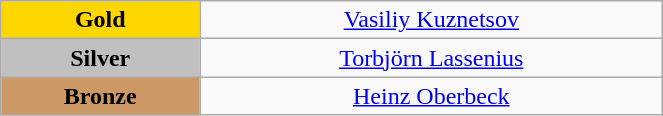<table class="wikitable" style="text-align:center; " width="35%">
<tr>
<td bgcolor="gold"><strong>Gold</strong></td>
<td><a href='#'>Vasiliy Kuznetsov</a><br>  <small><em></em></small></td>
</tr>
<tr>
<td bgcolor="silver"><strong>Silver</strong></td>
<td><a href='#'>Torbjörn Lassenius</a><br>  <small><em></em></small></td>
</tr>
<tr>
<td bgcolor="CC9966"><strong>Bronze</strong></td>
<td><a href='#'>Heinz Oberbeck</a><br>  <small><em></em></small></td>
</tr>
</table>
